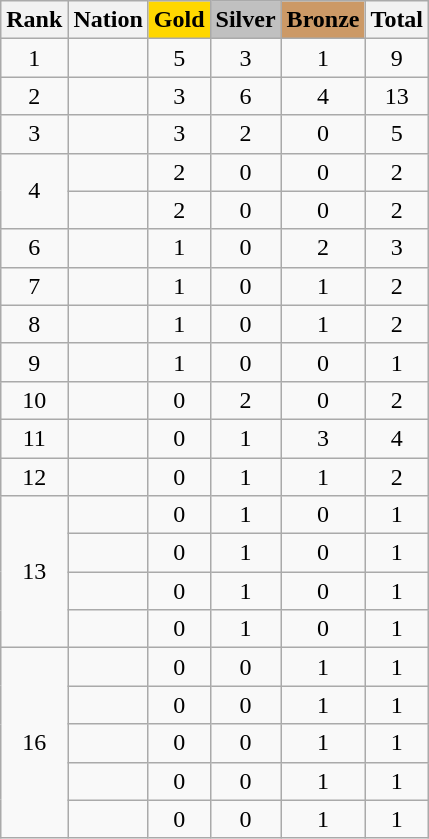<table class="wikitable sortable" style="text-align:center">
<tr>
<th>Rank</th>
<th>Nation</th>
<th style="background-color:gold">Gold</th>
<th style="background-color:silver">Silver</th>
<th style="background-color:#cc9966">Bronze</th>
<th>Total</th>
</tr>
<tr>
<td>1</td>
<td align=left></td>
<td>5</td>
<td>3</td>
<td>1</td>
<td>9</td>
</tr>
<tr>
<td>2</td>
<td align=left></td>
<td>3</td>
<td>6</td>
<td>4</td>
<td>13</td>
</tr>
<tr>
<td>3</td>
<td align=left></td>
<td>3</td>
<td>2</td>
<td>0</td>
<td>5</td>
</tr>
<tr>
<td rowspan="2">4</td>
<td align=left></td>
<td>2</td>
<td>0</td>
<td>0</td>
<td>2</td>
</tr>
<tr>
<td align="left"></td>
<td>2</td>
<td>0</td>
<td>0</td>
<td>2</td>
</tr>
<tr>
<td>6</td>
<td align="left"></td>
<td>1</td>
<td>0</td>
<td>2</td>
<td>3</td>
</tr>
<tr>
<td>7</td>
<td align="left"></td>
<td>1</td>
<td>0</td>
<td>1</td>
<td>2</td>
</tr>
<tr>
<td>8</td>
<td align="left"></td>
<td>1</td>
<td>0</td>
<td>1</td>
<td>2</td>
</tr>
<tr>
<td>9</td>
<td align="left"></td>
<td>1</td>
<td>0</td>
<td>0</td>
<td>1</td>
</tr>
<tr>
<td>10</td>
<td align="left"></td>
<td>0</td>
<td>2</td>
<td>0</td>
<td>2</td>
</tr>
<tr>
<td>11</td>
<td align="left"></td>
<td>0</td>
<td>1</td>
<td>3</td>
<td>4</td>
</tr>
<tr>
<td>12</td>
<td align="left"></td>
<td>0</td>
<td>1</td>
<td>1</td>
<td>2</td>
</tr>
<tr>
<td rowspan="4">13</td>
<td align="left"></td>
<td>0</td>
<td>1</td>
<td>0</td>
<td>1</td>
</tr>
<tr>
<td align="left"></td>
<td>0</td>
<td>1</td>
<td>0</td>
<td>1</td>
</tr>
<tr>
<td align="left"></td>
<td>0</td>
<td>1</td>
<td>0</td>
<td>1</td>
</tr>
<tr>
<td align="left"></td>
<td>0</td>
<td>1</td>
<td>0</td>
<td>1</td>
</tr>
<tr>
<td rowspan="5">16</td>
<td align="left"></td>
<td>0</td>
<td>0</td>
<td>1</td>
<td>1</td>
</tr>
<tr>
<td align="left"></td>
<td>0</td>
<td>0</td>
<td>1</td>
<td>1</td>
</tr>
<tr>
<td align="left"></td>
<td>0</td>
<td>0</td>
<td>1</td>
<td>1</td>
</tr>
<tr>
<td align="left"></td>
<td>0</td>
<td>0</td>
<td>1</td>
<td>1</td>
</tr>
<tr>
<td align="left"></td>
<td>0</td>
<td>0</td>
<td>1</td>
<td>1</td>
</tr>
</table>
